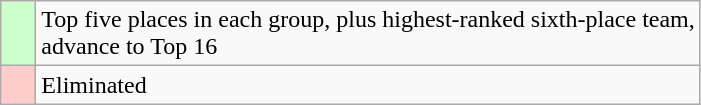<table class="wikitable">
<tr>
<td style="background: #ccffcc;">    </td>
<td>Top five places in each group, plus highest-ranked sixth-place team,<br>advance to Top 16</td>
</tr>
<tr>
<td style="background: #ffcccc;">    </td>
<td>Eliminated</td>
</tr>
</table>
